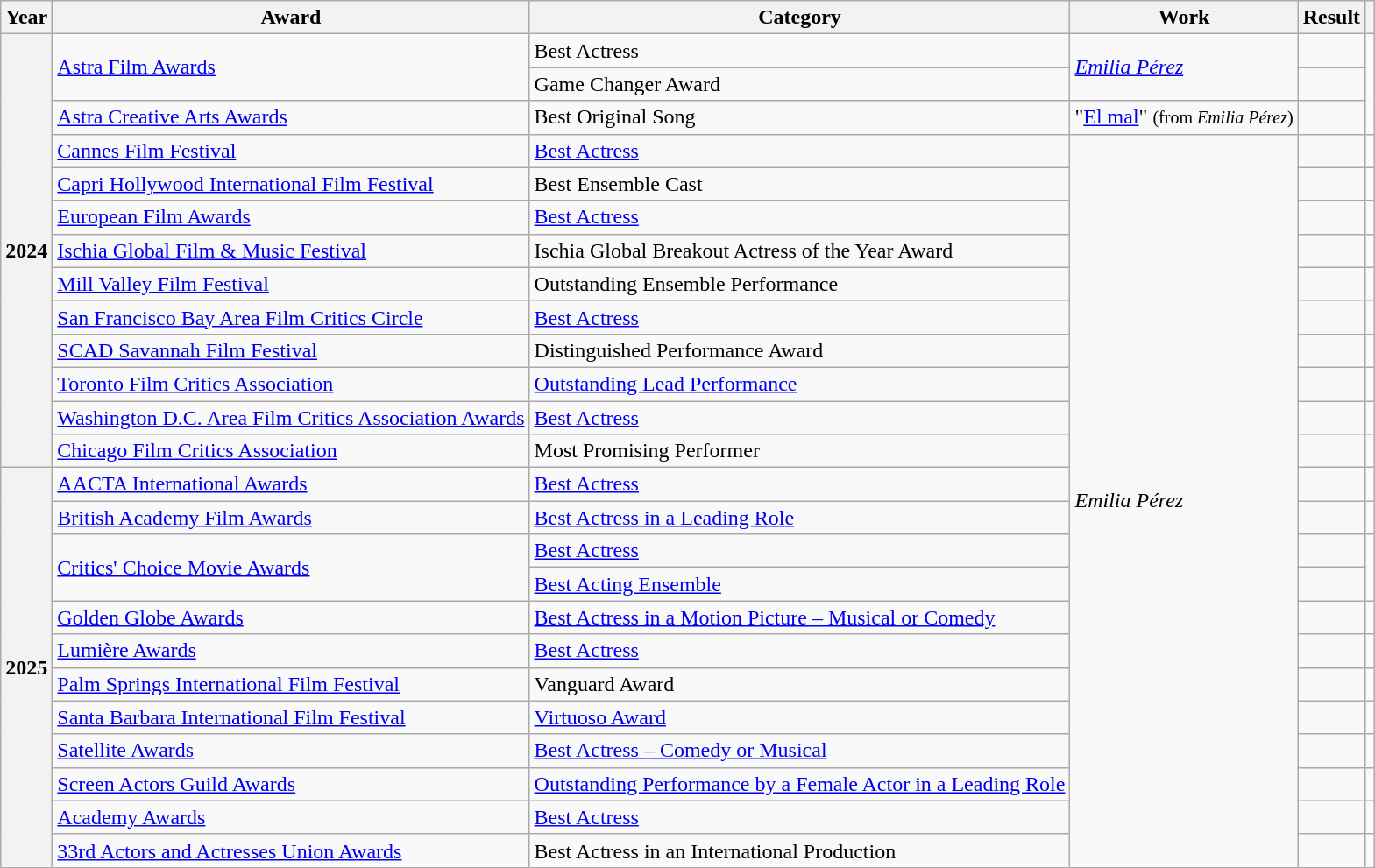<table class="wikitable sortable plainrowheaders">
<tr>
<th scope="col">Year</th>
<th scope="col">Award</th>
<th scope="col">Category</th>
<th scope="col">Work</th>
<th scope="col">Result</th>
<th scope="col" class="unsortable"></th>
</tr>
<tr>
<th rowspan="13" scope="row">2024</th>
<td rowspan="2"><a href='#'>Astra Film Awards</a></td>
<td>Best Actress</td>
<td rowspan="2"><em><a href='#'>Emilia Pérez</a></em></td>
<td></td>
<td align="center" rowspan="3"></td>
</tr>
<tr>
<td>Game Changer Award</td>
<td></td>
</tr>
<tr>
<td><a href='#'>Astra Creative Arts Awards</a></td>
<td>Best Original Song</td>
<td>"<a href='#'>El mal</a>" <small>(from <em>Emilia Pérez</em>)</small></td>
<td></td>
</tr>
<tr>
<td><a href='#'>Cannes Film Festival</a></td>
<td><a href='#'>Best Actress</a></td>
<td rowspan="23"><em>Emilia Pérez</em></td>
<td></td>
<td align="center"></td>
</tr>
<tr>
<td><a href='#'>Capri Hollywood International Film Festival</a></td>
<td>Best Ensemble Cast</td>
<td></td>
<td align="center"></td>
</tr>
<tr>
<td><a href='#'>European Film Awards</a></td>
<td><a href='#'>Best Actress</a></td>
<td></td>
<td align="center"></td>
</tr>
<tr>
<td><a href='#'>Ischia Global Film & Music Festival</a></td>
<td>Ischia Global Breakout Actress of the Year Award</td>
<td></td>
<td align="center"></td>
</tr>
<tr>
<td><a href='#'>Mill Valley Film Festival</a></td>
<td>Outstanding Ensemble Performance</td>
<td></td>
<td align="center"></td>
</tr>
<tr>
<td><a href='#'>San Francisco Bay Area Film Critics Circle</a></td>
<td><a href='#'>Best Actress</a></td>
<td></td>
<td align="center"></td>
</tr>
<tr>
<td><a href='#'>SCAD Savannah Film Festival</a></td>
<td>Distinguished Performance Award</td>
<td></td>
<td align="center"></td>
</tr>
<tr>
<td><a href='#'>Toronto Film Critics Association</a></td>
<td><a href='#'>Outstanding Lead Performance</a></td>
<td></td>
<td align="center"></td>
</tr>
<tr>
<td><a href='#'>Washington D.C. Area Film Critics Association Awards</a></td>
<td><a href='#'>Best Actress</a></td>
<td></td>
<td align="center"></td>
</tr>
<tr>
<td><a href='#'>Chicago Film Critics Association</a></td>
<td>Most Promising Performer</td>
<td></td>
<td align="center"></td>
</tr>
<tr>
<th rowspan="12" scope="row">2025</th>
<td><a href='#'>AACTA International Awards</a></td>
<td><a href='#'>Best Actress</a></td>
<td></td>
<td align="center"></td>
</tr>
<tr>
<td><a href='#'>British Academy Film Awards</a></td>
<td><a href='#'>Best Actress in a Leading Role</a></td>
<td></td>
<td style="text-align:center;"></td>
</tr>
<tr>
<td rowspan="2"><a href='#'>Critics' Choice Movie Awards</a></td>
<td><a href='#'>Best Actress</a></td>
<td></td>
<td rowspan="2" align="center"></td>
</tr>
<tr>
<td><a href='#'>Best Acting Ensemble</a></td>
<td></td>
</tr>
<tr>
<td><a href='#'>Golden Globe Awards</a></td>
<td><a href='#'>Best Actress in a Motion Picture – Musical or Comedy</a></td>
<td></td>
<td align="center"></td>
</tr>
<tr>
<td><a href='#'>Lumière Awards</a></td>
<td><a href='#'>Best Actress</a></td>
<td></td>
<td style="text-align:center;"></td>
</tr>
<tr>
<td><a href='#'>Palm Springs International Film Festival</a></td>
<td>Vanguard Award</td>
<td></td>
<td align="center"></td>
</tr>
<tr>
<td><a href='#'>Santa Barbara International Film Festival</a></td>
<td><a href='#'>Virtuoso Award</a></td>
<td></td>
<td align="center"></td>
</tr>
<tr>
<td><a href='#'>Satellite Awards</a></td>
<td><a href='#'>Best Actress – Comedy or Musical</a></td>
<td></td>
<td style="text-align:center;"></td>
</tr>
<tr>
<td><a href='#'>Screen Actors Guild Awards</a></td>
<td><a href='#'>Outstanding Performance by a Female Actor in a Leading Role</a></td>
<td></td>
<td style="text-align:center;"></td>
</tr>
<tr>
<td><a href='#'>Academy Awards</a></td>
<td><a href='#'>Best Actress</a></td>
<td></td>
<td style="text-align:center;"></td>
</tr>
<tr>
<td><a href='#'>33rd Actors and Actresses Union Awards</a></td>
<td>Best Actress in an International Production</td>
<td></td>
<td style="text-align:center;"></td>
</tr>
</table>
